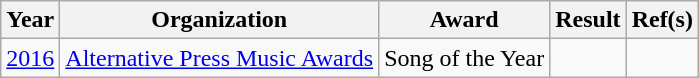<table class="wikitable plainrowheaders">
<tr align=center>
<th scope="col">Year</th>
<th scope="col">Organization</th>
<th scope="col">Award</th>
<th scope="col">Result</th>
<th scope="col">Ref(s)</th>
</tr>
<tr>
<td><a href='#'>2016</a></td>
<td><a href='#'>Alternative Press Music Awards</a></td>
<td>Song of the Year</td>
<td></td>
<td style="text-align:center;"></td>
</tr>
</table>
